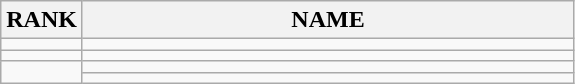<table class="wikitable">
<tr>
<th>RANK</th>
<th style="width: 20em">NAME</th>
</tr>
<tr>
<td align="center"></td>
<td></td>
</tr>
<tr>
<td align="center"></td>
<td></td>
</tr>
<tr>
<td rowspan=2 align="center"></td>
<td></td>
</tr>
<tr>
<td></td>
</tr>
</table>
